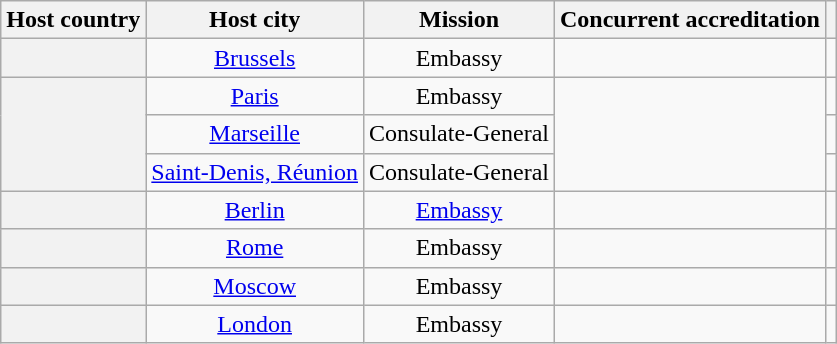<table class="wikitable plainrowheaders" style="text-align:center;">
<tr>
<th scope="col">Host country</th>
<th scope="col">Host city</th>
<th scope="col">Mission</th>
<th scope="col">Concurrent accreditation</th>
<th scope="col"></th>
</tr>
<tr>
<th scope="row"></th>
<td><a href='#'>Brussels</a></td>
<td>Embassy</td>
<td></td>
<td></td>
</tr>
<tr>
<th scope="row" rowspan="3"></th>
<td><a href='#'>Paris</a></td>
<td>Embassy</td>
<td rowspan="3"></td>
<td></td>
</tr>
<tr>
<td><a href='#'>Marseille</a></td>
<td>Consulate-General</td>
<td></td>
</tr>
<tr>
<td><a href='#'>Saint-Denis, Réunion</a></td>
<td>Consulate-General</td>
<td></td>
</tr>
<tr>
<th scope="row"></th>
<td><a href='#'>Berlin</a></td>
<td><a href='#'>Embassy</a></td>
<td></td>
<td></td>
</tr>
<tr>
<th scope="row"></th>
<td><a href='#'>Rome</a></td>
<td>Embassy</td>
<td></td>
<td></td>
</tr>
<tr>
<th scope="row"></th>
<td><a href='#'>Moscow</a></td>
<td>Embassy</td>
<td></td>
<td></td>
</tr>
<tr>
<th scope="row"></th>
<td><a href='#'>London</a></td>
<td>Embassy</td>
<td></td>
<td></td>
</tr>
</table>
